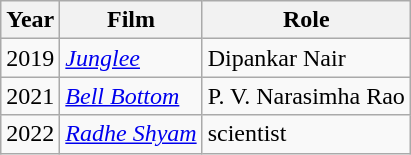<table class="wikitable">
<tr>
<th>Year</th>
<th>Film</th>
<th>Role</th>
</tr>
<tr>
<td>2019</td>
<td><em><a href='#'>Junglee</a></em></td>
<td>Dipankar Nair</td>
</tr>
<tr>
<td>2021</td>
<td><em><a href='#'>Bell Bottom</a></em></td>
<td>P. V. Narasimha Rao</td>
</tr>
<tr>
<td>2022</td>
<td><em><a href='#'>Radhe Shyam</a></em></td>
<td>scientist</td>
</tr>
</table>
